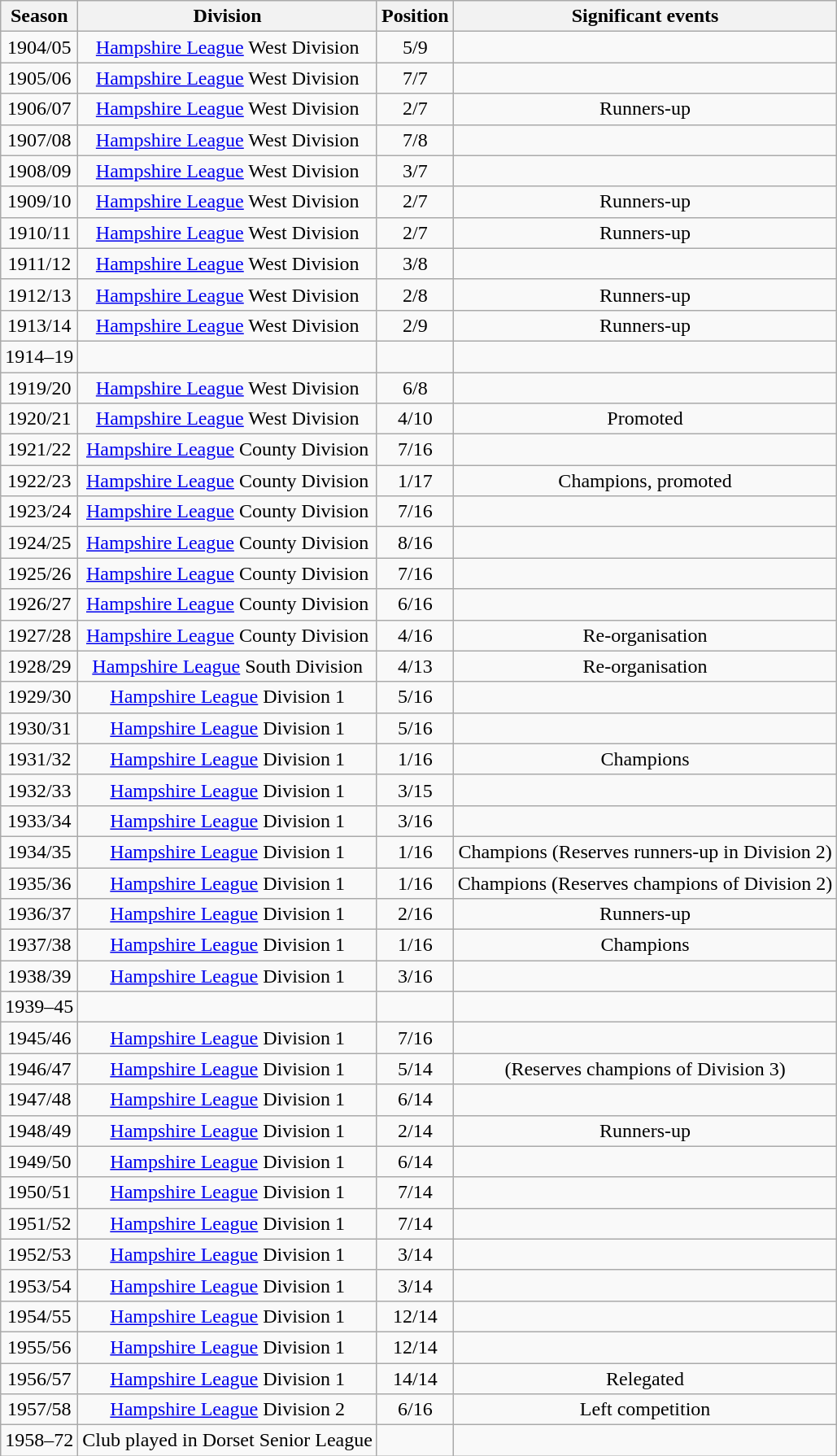<table class="wikitable collapsible collapsed" style=text-align:center>
<tr>
<th>Season</th>
<th>Division</th>
<th>Position</th>
<th>Significant events</th>
</tr>
<tr>
<td>1904/05</td>
<td><a href='#'>Hampshire League</a> West Division</td>
<td>5/9</td>
<td></td>
</tr>
<tr>
<td>1905/06</td>
<td><a href='#'>Hampshire League</a> West Division</td>
<td>7/7</td>
<td></td>
</tr>
<tr>
<td>1906/07</td>
<td><a href='#'>Hampshire League</a> West Division</td>
<td>2/7</td>
<td>Runners-up</td>
</tr>
<tr>
<td>1907/08</td>
<td><a href='#'>Hampshire League</a> West Division</td>
<td>7/8</td>
<td></td>
</tr>
<tr>
<td>1908/09</td>
<td><a href='#'>Hampshire League</a> West Division</td>
<td>3/7</td>
<td></td>
</tr>
<tr>
<td>1909/10</td>
<td><a href='#'>Hampshire League</a> West Division</td>
<td>2/7</td>
<td>Runners-up</td>
</tr>
<tr>
<td>1910/11</td>
<td><a href='#'>Hampshire League</a> West Division</td>
<td>2/7</td>
<td>Runners-up</td>
</tr>
<tr>
<td>1911/12</td>
<td><a href='#'>Hampshire League</a> West Division</td>
<td>3/8</td>
<td></td>
</tr>
<tr>
<td>1912/13</td>
<td><a href='#'>Hampshire League</a> West Division</td>
<td>2/8</td>
<td>Runners-up</td>
</tr>
<tr>
<td>1913/14</td>
<td><a href='#'>Hampshire League</a> West Division</td>
<td>2/9</td>
<td>Runners-up</td>
</tr>
<tr>
<td>1914–19</td>
<td></td>
<td></td>
<td></td>
</tr>
<tr>
<td>1919/20</td>
<td><a href='#'>Hampshire League</a> West Division</td>
<td>6/8</td>
<td></td>
</tr>
<tr>
<td>1920/21</td>
<td><a href='#'>Hampshire League</a> West Division</td>
<td>4/10</td>
<td>Promoted</td>
</tr>
<tr>
<td>1921/22</td>
<td><a href='#'>Hampshire League</a> County Division</td>
<td>7/16</td>
<td></td>
</tr>
<tr>
<td>1922/23</td>
<td><a href='#'>Hampshire League</a> County Division</td>
<td>1/17</td>
<td>Champions, promoted</td>
</tr>
<tr>
<td>1923/24</td>
<td><a href='#'>Hampshire League</a> County Division</td>
<td>7/16</td>
<td></td>
</tr>
<tr>
<td>1924/25</td>
<td><a href='#'>Hampshire League</a> County Division</td>
<td>8/16</td>
<td></td>
</tr>
<tr>
<td>1925/26</td>
<td><a href='#'>Hampshire League</a> County Division</td>
<td>7/16</td>
<td></td>
</tr>
<tr>
<td>1926/27</td>
<td><a href='#'>Hampshire League</a> County Division</td>
<td>6/16</td>
<td></td>
</tr>
<tr>
<td>1927/28</td>
<td><a href='#'>Hampshire League</a> County Division</td>
<td>4/16</td>
<td>Re-organisation</td>
</tr>
<tr>
<td>1928/29</td>
<td><a href='#'>Hampshire League</a> South Division</td>
<td>4/13</td>
<td>Re-organisation</td>
</tr>
<tr>
<td>1929/30</td>
<td><a href='#'>Hampshire League</a> Division 1</td>
<td>5/16</td>
<td></td>
</tr>
<tr>
<td>1930/31</td>
<td><a href='#'>Hampshire League</a> Division 1</td>
<td>5/16</td>
<td></td>
</tr>
<tr>
<td>1931/32</td>
<td><a href='#'>Hampshire League</a> Division 1</td>
<td>1/16</td>
<td>Champions</td>
</tr>
<tr>
<td>1932/33</td>
<td><a href='#'>Hampshire League</a> Division 1</td>
<td>3/15</td>
<td></td>
</tr>
<tr>
<td>1933/34</td>
<td><a href='#'>Hampshire League</a> Division 1</td>
<td>3/16</td>
<td></td>
</tr>
<tr>
<td>1934/35</td>
<td><a href='#'>Hampshire League</a> Division 1</td>
<td>1/16</td>
<td>Champions (Reserves runners-up in Division 2)</td>
</tr>
<tr>
<td>1935/36</td>
<td><a href='#'>Hampshire League</a> Division 1</td>
<td>1/16</td>
<td>Champions (Reserves champions of Division 2)</td>
</tr>
<tr>
<td>1936/37</td>
<td><a href='#'>Hampshire League</a> Division 1</td>
<td>2/16</td>
<td>Runners-up</td>
</tr>
<tr>
<td>1937/38</td>
<td><a href='#'>Hampshire League</a> Division 1</td>
<td>1/16</td>
<td>Champions</td>
</tr>
<tr>
<td>1938/39</td>
<td><a href='#'>Hampshire League</a> Division 1</td>
<td>3/16</td>
<td></td>
</tr>
<tr>
<td>1939–45</td>
<td></td>
<td></td>
<td></td>
</tr>
<tr>
<td>1945/46</td>
<td><a href='#'>Hampshire League</a> Division 1</td>
<td>7/16</td>
<td></td>
</tr>
<tr>
<td>1946/47</td>
<td><a href='#'>Hampshire League</a> Division 1</td>
<td>5/14</td>
<td>(Reserves champions of Division 3)</td>
</tr>
<tr>
<td>1947/48</td>
<td><a href='#'>Hampshire League</a> Division 1</td>
<td>6/14</td>
<td></td>
</tr>
<tr>
<td>1948/49</td>
<td><a href='#'>Hampshire League</a> Division 1</td>
<td>2/14</td>
<td>Runners-up</td>
</tr>
<tr>
<td>1949/50</td>
<td><a href='#'>Hampshire League</a> Division 1</td>
<td>6/14</td>
<td></td>
</tr>
<tr>
<td>1950/51</td>
<td><a href='#'>Hampshire League</a> Division 1</td>
<td>7/14</td>
<td></td>
</tr>
<tr>
<td>1951/52</td>
<td><a href='#'>Hampshire League</a> Division 1</td>
<td>7/14</td>
<td></td>
</tr>
<tr>
<td>1952/53</td>
<td><a href='#'>Hampshire League</a> Division 1</td>
<td>3/14</td>
<td></td>
</tr>
<tr>
<td>1953/54</td>
<td><a href='#'>Hampshire League</a> Division 1</td>
<td>3/14</td>
<td></td>
</tr>
<tr>
<td>1954/55</td>
<td><a href='#'>Hampshire League</a> Division 1</td>
<td>12/14</td>
<td></td>
</tr>
<tr>
<td>1955/56</td>
<td><a href='#'>Hampshire League</a> Division 1</td>
<td>12/14</td>
<td></td>
</tr>
<tr>
<td>1956/57</td>
<td><a href='#'>Hampshire League</a> Division 1</td>
<td>14/14</td>
<td>Relegated</td>
</tr>
<tr>
<td>1957/58</td>
<td><a href='#'>Hampshire League</a> Division 2</td>
<td>6/16</td>
<td>Left competition</td>
</tr>
<tr>
<td>1958–72</td>
<td>Club played in Dorset Senior League</td>
<td></td>
<td></td>
</tr>
</table>
